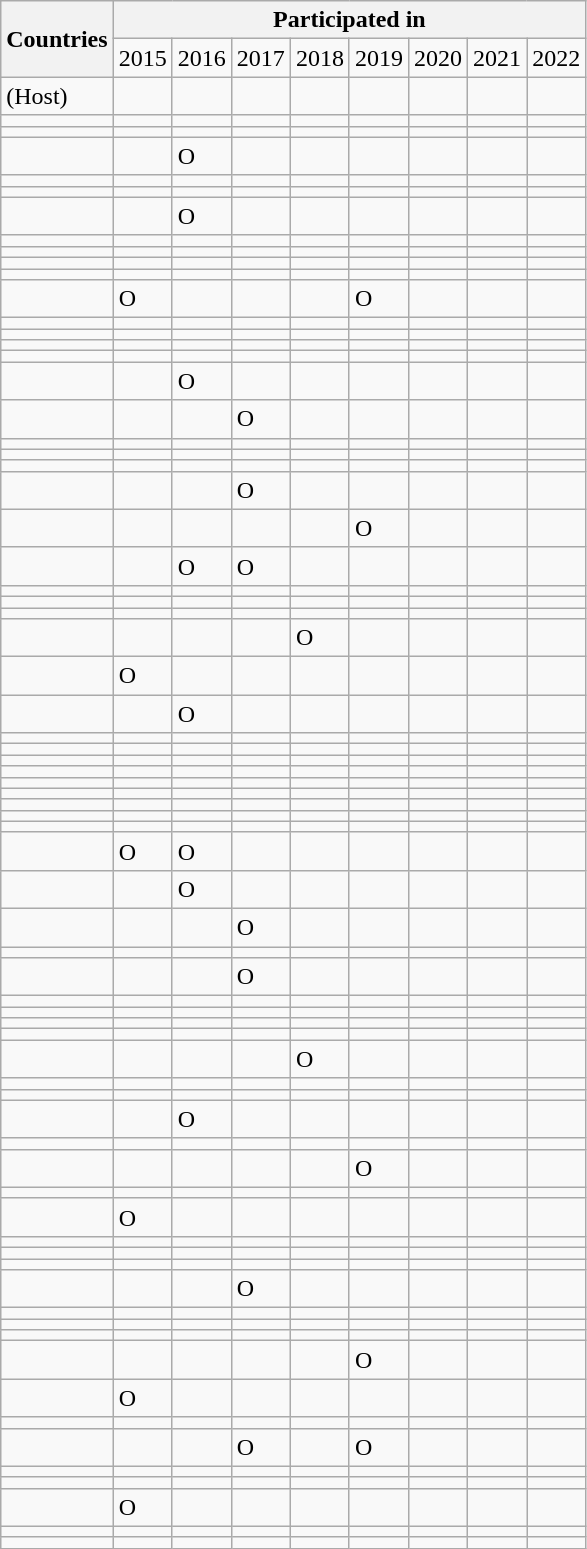<table class="wikitable">
<tr>
<th rowspan="2">Countries</th>
<th colspan="8">Participated in</th>
</tr>
<tr>
<td align=center>2015</td>
<td align=center>2016</td>
<td align=center>2017</td>
<td align=center>2018</td>
<td align=center>2019</td>
<td align=center>2020</td>
<td align=center>2021</td>
<td align=center>2022</td>
</tr>
<tr>
<td><strong></strong> (Host)</td>
<td></td>
<td></td>
<td></td>
<td></td>
<td></td>
<td></td>
<td></td>
<td></td>
</tr>
<tr>
<td></td>
<td></td>
<td></td>
<td></td>
<td></td>
<td></td>
<td></td>
<td></td>
<td></td>
</tr>
<tr>
<td></td>
<td></td>
<td></td>
<td></td>
<td></td>
<td></td>
<td></td>
<td></td>
<td></td>
</tr>
<tr>
<td></td>
<td></td>
<td>O</td>
<td></td>
<td></td>
<td></td>
<td></td>
<td></td>
<td></td>
</tr>
<tr>
<td></td>
<td></td>
<td></td>
<td></td>
<td></td>
<td></td>
<td></td>
<td></td>
<td></td>
</tr>
<tr>
<td></td>
<td></td>
<td></td>
<td></td>
<td></td>
<td></td>
<td></td>
<td></td>
<td></td>
</tr>
<tr>
<td></td>
<td></td>
<td>O</td>
<td></td>
<td></td>
<td></td>
<td></td>
<td></td>
<td></td>
</tr>
<tr>
<td></td>
<td></td>
<td></td>
<td></td>
<td></td>
<td></td>
<td></td>
<td></td>
<td></td>
</tr>
<tr>
<td></td>
<td></td>
<td></td>
<td></td>
<td></td>
<td></td>
<td></td>
<td></td>
<td></td>
</tr>
<tr>
<td></td>
<td></td>
<td></td>
<td></td>
<td></td>
<td></td>
<td></td>
<td></td>
<td></td>
</tr>
<tr>
<td></td>
<td></td>
<td></td>
<td></td>
<td></td>
<td></td>
<td></td>
<td></td>
<td></td>
</tr>
<tr>
<td></td>
<td>O</td>
<td></td>
<td></td>
<td></td>
<td>O</td>
<td></td>
<td></td>
<td></td>
</tr>
<tr>
<td></td>
<td></td>
<td></td>
<td></td>
<td></td>
<td></td>
<td></td>
<td></td>
<td></td>
</tr>
<tr>
<td></td>
<td></td>
<td></td>
<td></td>
<td></td>
<td></td>
<td></td>
<td></td>
<td></td>
</tr>
<tr>
<td></td>
<td></td>
<td></td>
<td></td>
<td></td>
<td></td>
<td></td>
<td></td>
<td></td>
</tr>
<tr>
<td></td>
<td></td>
<td></td>
<td></td>
<td></td>
<td></td>
<td></td>
<td></td>
<td></td>
</tr>
<tr>
<td></td>
<td></td>
<td>O</td>
<td></td>
<td></td>
<td></td>
<td></td>
<td></td>
<td></td>
</tr>
<tr>
<td></td>
<td></td>
<td></td>
<td>O</td>
<td></td>
<td></td>
<td></td>
<td></td>
<td></td>
</tr>
<tr>
<td></td>
<td></td>
<td></td>
<td></td>
<td></td>
<td></td>
<td></td>
<td></td>
<td></td>
</tr>
<tr>
<td></td>
<td></td>
<td></td>
<td></td>
<td></td>
<td></td>
<td></td>
<td></td>
<td></td>
</tr>
<tr>
<td></td>
<td></td>
<td></td>
<td></td>
<td></td>
<td></td>
<td></td>
<td></td>
<td></td>
</tr>
<tr>
<td></td>
<td></td>
<td></td>
<td>O</td>
<td></td>
<td></td>
<td></td>
<td></td>
<td></td>
</tr>
<tr>
<td></td>
<td></td>
<td></td>
<td></td>
<td></td>
<td>O</td>
<td></td>
<td></td>
<td></td>
</tr>
<tr>
<td></td>
<td></td>
<td>O</td>
<td>O</td>
<td></td>
<td></td>
<td></td>
<td></td>
<td></td>
</tr>
<tr>
<td></td>
<td></td>
<td></td>
<td></td>
<td></td>
<td></td>
<td></td>
<td></td>
<td></td>
</tr>
<tr>
<td></td>
<td></td>
<td></td>
<td></td>
<td></td>
<td></td>
<td></td>
<td></td>
<td></td>
</tr>
<tr>
<td></td>
<td></td>
<td></td>
<td></td>
<td></td>
<td></td>
<td></td>
<td></td>
<td></td>
</tr>
<tr>
<td></td>
<td></td>
<td></td>
<td></td>
<td>O</td>
<td></td>
<td></td>
<td></td>
<td></td>
</tr>
<tr>
<td></td>
<td>O</td>
<td></td>
<td></td>
<td></td>
<td></td>
<td></td>
<td></td>
<td></td>
</tr>
<tr>
<td></td>
<td></td>
<td>O</td>
<td></td>
<td></td>
<td></td>
<td></td>
<td></td>
<td></td>
</tr>
<tr>
<td></td>
<td></td>
<td></td>
<td></td>
<td></td>
<td></td>
<td></td>
<td></td>
<td></td>
</tr>
<tr>
<td></td>
<td></td>
<td></td>
<td></td>
<td></td>
<td></td>
<td></td>
<td></td>
<td></td>
</tr>
<tr>
<td></td>
<td></td>
<td></td>
<td></td>
<td></td>
<td></td>
<td></td>
<td></td>
<td></td>
</tr>
<tr>
<td></td>
<td></td>
<td></td>
<td></td>
<td></td>
<td></td>
<td></td>
<td></td>
<td></td>
</tr>
<tr>
<td></td>
<td></td>
<td></td>
<td></td>
<td></td>
<td></td>
<td></td>
<td></td>
<td></td>
</tr>
<tr>
<td></td>
<td></td>
<td></td>
<td></td>
<td></td>
<td></td>
<td></td>
<td></td>
<td></td>
</tr>
<tr>
<td></td>
<td></td>
<td></td>
<td></td>
<td></td>
<td></td>
<td></td>
<td></td>
<td></td>
</tr>
<tr>
<td></td>
<td></td>
<td></td>
<td></td>
<td></td>
<td></td>
<td></td>
<td></td>
<td></td>
</tr>
<tr>
<td></td>
<td></td>
<td></td>
<td></td>
<td></td>
<td></td>
<td></td>
<td></td>
<td></td>
</tr>
<tr>
<td></td>
<td>O</td>
<td>O</td>
<td></td>
<td></td>
<td></td>
<td></td>
<td></td>
<td></td>
</tr>
<tr>
<td></td>
<td></td>
<td>O</td>
<td></td>
<td></td>
<td></td>
<td></td>
<td></td>
<td></td>
</tr>
<tr>
<td></td>
<td></td>
<td></td>
<td>O</td>
<td></td>
<td></td>
<td></td>
<td></td>
<td></td>
</tr>
<tr>
<td></td>
<td></td>
<td></td>
<td></td>
<td></td>
<td></td>
<td></td>
<td></td>
<td></td>
</tr>
<tr>
<td></td>
<td></td>
<td></td>
<td>O</td>
<td></td>
<td></td>
<td></td>
<td></td>
<td></td>
</tr>
<tr>
<td></td>
<td></td>
<td></td>
<td></td>
<td></td>
<td></td>
<td></td>
<td></td>
<td></td>
</tr>
<tr>
<td></td>
<td></td>
<td></td>
<td></td>
<td></td>
<td></td>
<td></td>
<td></td>
<td></td>
</tr>
<tr>
<td></td>
<td></td>
<td></td>
<td></td>
<td></td>
<td></td>
<td></td>
<td></td>
<td></td>
</tr>
<tr>
<td></td>
<td></td>
<td></td>
<td></td>
<td></td>
<td></td>
<td></td>
<td></td>
<td></td>
</tr>
<tr>
<td></td>
<td></td>
<td></td>
<td></td>
<td>O</td>
<td></td>
<td></td>
<td></td>
<td></td>
</tr>
<tr>
<td></td>
<td></td>
<td></td>
<td></td>
<td></td>
<td></td>
<td></td>
<td></td>
<td></td>
</tr>
<tr>
<td></td>
<td></td>
<td></td>
<td></td>
<td></td>
<td></td>
<td></td>
<td></td>
<td></td>
</tr>
<tr>
<td></td>
<td></td>
<td>O</td>
<td></td>
<td></td>
<td></td>
<td></td>
<td></td>
<td></td>
</tr>
<tr>
<td></td>
<td></td>
<td></td>
<td></td>
<td></td>
<td></td>
<td></td>
<td></td>
<td></td>
</tr>
<tr>
<td></td>
<td></td>
<td></td>
<td></td>
<td></td>
<td>O</td>
<td></td>
<td></td>
<td></td>
</tr>
<tr>
<td></td>
<td></td>
<td></td>
<td></td>
<td></td>
<td></td>
<td></td>
<td></td>
<td></td>
</tr>
<tr>
<td></td>
<td>O</td>
<td></td>
<td></td>
<td></td>
<td></td>
<td></td>
<td></td>
<td></td>
</tr>
<tr>
<td></td>
<td></td>
<td></td>
<td></td>
<td></td>
<td></td>
<td></td>
<td></td>
<td></td>
</tr>
<tr>
<td></td>
<td></td>
<td></td>
<td></td>
<td></td>
<td></td>
<td></td>
<td></td>
<td></td>
</tr>
<tr>
<td></td>
<td></td>
<td></td>
<td></td>
<td></td>
<td></td>
<td></td>
<td></td>
<td></td>
</tr>
<tr>
<td></td>
<td></td>
<td></td>
<td>O</td>
<td></td>
<td></td>
<td></td>
<td></td>
<td></td>
</tr>
<tr>
<td></td>
<td></td>
<td></td>
<td></td>
<td></td>
<td></td>
<td></td>
<td></td>
<td></td>
</tr>
<tr>
<td></td>
<td></td>
<td></td>
<td></td>
<td></td>
<td></td>
<td></td>
<td></td>
<td></td>
</tr>
<tr>
<td></td>
<td></td>
<td></td>
<td></td>
<td></td>
<td></td>
<td></td>
<td></td>
<td></td>
</tr>
<tr>
<td></td>
<td></td>
<td></td>
<td></td>
<td></td>
<td>O</td>
<td></td>
<td></td>
<td></td>
</tr>
<tr>
<td></td>
<td>O</td>
<td></td>
<td></td>
<td></td>
<td></td>
<td></td>
<td></td>
<td></td>
</tr>
<tr>
<td></td>
<td></td>
<td></td>
<td></td>
<td></td>
<td></td>
<td></td>
<td></td>
<td></td>
</tr>
<tr>
<td></td>
<td></td>
<td></td>
<td>O</td>
<td></td>
<td>O</td>
<td></td>
<td></td>
<td></td>
</tr>
<tr>
<td></td>
<td></td>
<td></td>
<td></td>
<td></td>
<td></td>
<td></td>
<td></td>
<td></td>
</tr>
<tr>
<td></td>
<td></td>
<td></td>
<td></td>
<td></td>
<td></td>
<td></td>
<td></td>
<td></td>
</tr>
<tr>
<td></td>
<td>O</td>
<td></td>
<td></td>
<td></td>
<td></td>
<td></td>
<td></td>
<td></td>
</tr>
<tr>
<td></td>
<td></td>
<td></td>
<td></td>
<td></td>
<td></td>
<td></td>
<td></td>
<td></td>
</tr>
<tr>
<td></td>
<td></td>
<td></td>
<td></td>
<td></td>
<td></td>
<td></td>
<td></td>
<td></td>
</tr>
</table>
